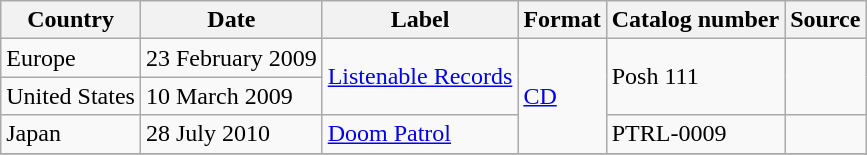<table class="wikitable">
<tr>
<th>Country</th>
<th>Date</th>
<th>Label</th>
<th>Format</th>
<th>Catalog number</th>
<th>Source</th>
</tr>
<tr>
<td>Europe</td>
<td>23 February 2009</td>
<td rowspan="2"><a href='#'>Listenable Records</a></td>
<td rowspan="3"><a href='#'>CD</a></td>
<td rowspan="2">Posh 111</td>
<td rowspan="2"></td>
</tr>
<tr>
<td>United States</td>
<td>10 March 2009</td>
</tr>
<tr>
<td>Japan</td>
<td>28 July 2010</td>
<td><a href='#'>Doom Patrol</a></td>
<td>PTRL-0009</td>
<td></td>
</tr>
<tr>
</tr>
</table>
